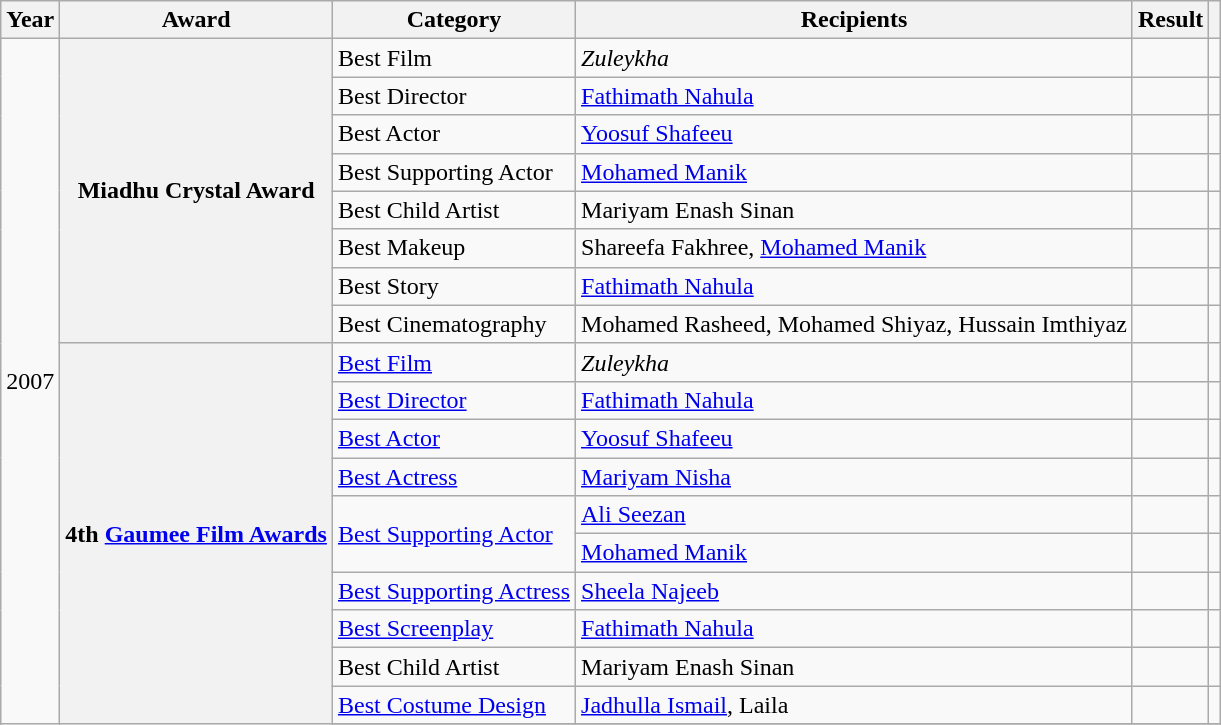<table class="wikitable plainrowheaders sortable">
<tr>
<th scope="col">Year</th>
<th scope="col">Award</th>
<th scope="col">Category</th>
<th scope="col">Recipients</th>
<th scope="col">Result</th>
<th scope="col" class="unsortable"></th>
</tr>
<tr>
<td rowspan="19">2007</td>
<th scope="row" rowspan="8">Miadhu Crystal Award</th>
<td>Best Film</td>
<td><em>Zuleykha</em></td>
<td></td>
<td style="text-align:center;"></td>
</tr>
<tr>
<td>Best Director</td>
<td><a href='#'>Fathimath Nahula</a></td>
<td></td>
<td style="text-align:center;"></td>
</tr>
<tr>
<td>Best Actor</td>
<td><a href='#'>Yoosuf Shafeeu</a></td>
<td></td>
<td style="text-align:center;"></td>
</tr>
<tr>
<td>Best Supporting Actor</td>
<td><a href='#'>Mohamed Manik</a></td>
<td></td>
<td style="text-align:center;"></td>
</tr>
<tr>
<td>Best Child Artist</td>
<td>Mariyam Enash Sinan</td>
<td></td>
<td style="text-align:center;"></td>
</tr>
<tr>
<td>Best Makeup</td>
<td>Shareefa Fakhree, <a href='#'>Mohamed Manik</a></td>
<td></td>
<td style="text-align:center;"></td>
</tr>
<tr>
<td>Best Story</td>
<td><a href='#'>Fathimath Nahula</a></td>
<td></td>
<td style="text-align:center;"></td>
</tr>
<tr>
<td>Best Cinematography</td>
<td>Mohamed Rasheed, Mohamed Shiyaz, Hussain Imthiyaz</td>
<td></td>
<td style="text-align:center;"></td>
</tr>
<tr>
<th scope="row" rowspan="11">4th <a href='#'>Gaumee Film Awards</a></th>
<td><a href='#'>Best Film</a></td>
<td><em>Zuleykha</em></td>
<td></td>
<td style="text-align:center;"></td>
</tr>
<tr>
<td><a href='#'>Best Director</a></td>
<td><a href='#'>Fathimath Nahula</a></td>
<td></td>
<td style="text-align:center;"></td>
</tr>
<tr>
<td><a href='#'>Best Actor</a></td>
<td><a href='#'>Yoosuf Shafeeu</a></td>
<td></td>
<td style="text-align:center;"></td>
</tr>
<tr>
<td><a href='#'>Best Actress</a></td>
<td><a href='#'>Mariyam Nisha</a></td>
<td></td>
<td style="text-align:center;"></td>
</tr>
<tr>
<td rowspan="2"><a href='#'>Best Supporting Actor</a></td>
<td><a href='#'>Ali Seezan</a></td>
<td></td>
<td style="text-align:center;"></td>
</tr>
<tr>
<td><a href='#'>Mohamed Manik</a></td>
<td></td>
<td style="text-align:center;"></td>
</tr>
<tr>
<td><a href='#'>Best Supporting Actress</a></td>
<td><a href='#'>Sheela Najeeb</a></td>
<td></td>
<td style="text-align:center;"></td>
</tr>
<tr>
<td><a href='#'>Best Screenplay</a></td>
<td><a href='#'>Fathimath Nahula</a></td>
<td></td>
<td style="text-align:center;"></td>
</tr>
<tr>
<td>Best Child Artist</td>
<td>Mariyam Enash Sinan</td>
<td></td>
<td style="text-align:center;"></td>
</tr>
<tr>
<td><a href='#'>Best Costume Design</a></td>
<td><a href='#'>Jadhulla Ismail</a>, Laila</td>
<td></td>
<td style="text-align:center;"></td>
</tr>
<tr>
</tr>
</table>
